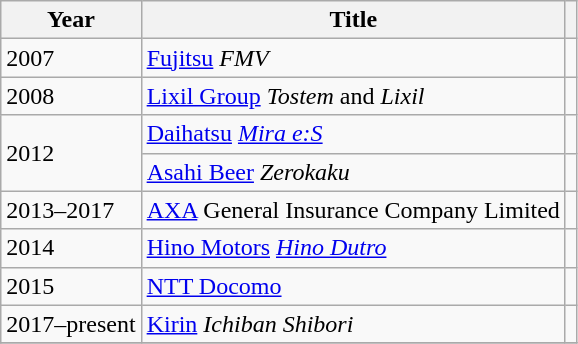<table class="wikitable sortable">
<tr>
<th>Year</th>
<th>Title</th>
<th class="unsortable"></th>
</tr>
<tr>
<td>2007</td>
<td><a href='#'>Fujitsu</a> <em>FMV</em></td>
<td></td>
</tr>
<tr>
<td>2008</td>
<td><a href='#'>Lixil Group</a> <em>Tostem</em> and <em>Lixil</em></td>
<td></td>
</tr>
<tr>
<td rowspan="2">2012</td>
<td><a href='#'>Daihatsu</a> <em><a href='#'>Mira e:S</a></em></td>
<td></td>
</tr>
<tr>
<td><a href='#'>Asahi Beer</a> <em>Zerokaku</em></td>
<td></td>
</tr>
<tr>
<td>2013–2017</td>
<td><a href='#'>AXA</a> General Insurance Company Limited</td>
<td></td>
</tr>
<tr>
<td>2014</td>
<td><a href='#'>Hino Motors</a> <em><a href='#'>Hino Dutro</a></em></td>
<td></td>
</tr>
<tr>
<td>2015</td>
<td><a href='#'>NTT Docomo</a></td>
<td></td>
</tr>
<tr>
<td>2017–present</td>
<td><a href='#'>Kirin</a> <em>Ichiban Shibori</em></td>
<td></td>
</tr>
<tr>
</tr>
</table>
